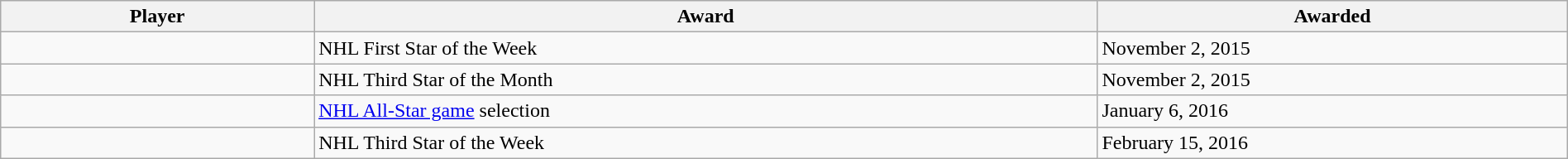<table class="wikitable sortable" style="width:100%;">
<tr>
<th style="width:20%;">Player</th>
<th style="width:50%;">Award</th>
<th style="width:30%;" data-sort-type="date">Awarded</th>
</tr>
<tr>
<td></td>
<td>NHL First Star of the Week</td>
<td>November 2, 2015</td>
</tr>
<tr>
<td></td>
<td>NHL Third Star of the Month</td>
<td>November 2, 2015</td>
</tr>
<tr>
<td></td>
<td><a href='#'>NHL All-Star game</a> selection</td>
<td>January 6, 2016</td>
</tr>
<tr>
<td></td>
<td>NHL Third Star of the Week</td>
<td>February 15, 2016</td>
</tr>
</table>
